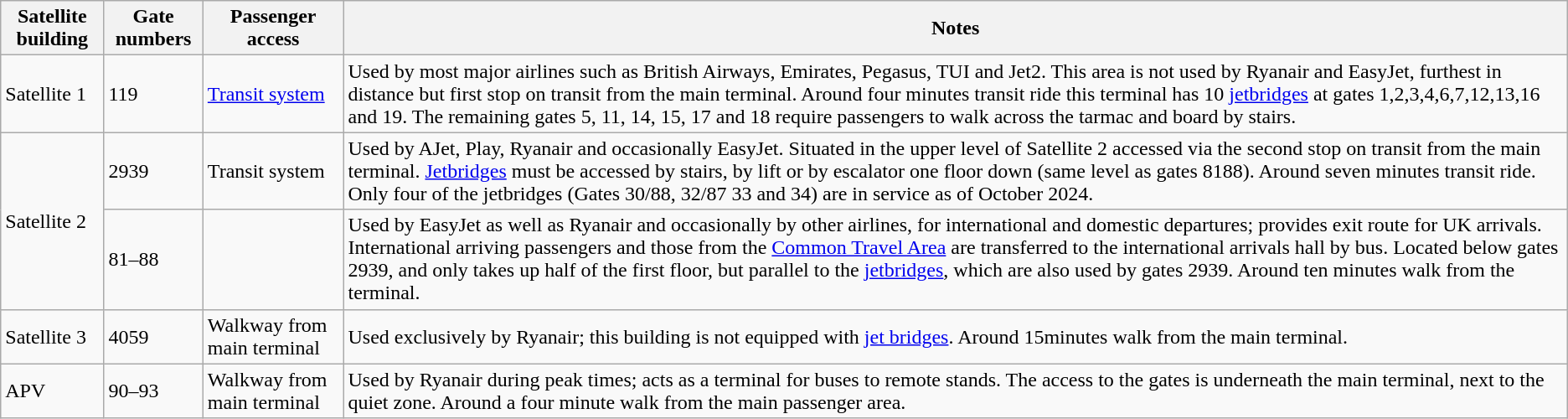<table class="wikitable">
<tr>
<th>Satellite building</th>
<th>Gate numbers</th>
<th>Passenger access</th>
<th>Notes</th>
</tr>
<tr>
<td>Satellite 1</td>
<td>119</td>
<td><a href='#'>Transit system</a></td>
<td>Used by most major airlines such as British Airways, Emirates, Pegasus, TUI and Jet2. This area is not used by Ryanair and EasyJet, furthest in distance but first stop on transit from the main terminal. Around four minutes transit ride this terminal has 10 <a href='#'>jetbridges</a> at gates 1,2,3,4,6,7,12,13,16 and 19. The remaining gates  5, 11, 14, 15, 17 and 18 require passengers to walk across the tarmac and board by stairs.</td>
</tr>
<tr>
<td rowspan="2">Satellite 2</td>
<td>2939</td>
<td>Transit system</td>
<td>Used by AJet, Play, Ryanair and occasionally EasyJet. Situated in the upper level of Satellite 2 accessed via the second stop on transit from the main terminal. <a href='#'>Jetbridges</a> must be accessed by stairs, by lift or by escalator one floor down (same level as gates 8188). Around seven minutes transit ride. Only four of the jetbridges (Gates 30/88, 32/87 33 and 34) are in service as of October 2024.</td>
</tr>
<tr>
<td>81–88</td>
<td></td>
<td>Used by EasyJet as well as Ryanair and occasionally by other airlines, for international and domestic departures; provides exit route for UK arrivals. International arriving passengers and those from the <a href='#'>Common Travel Area</a> are transferred to the international arrivals hall by bus. Located below gates 2939, and only takes up half of the first floor, but parallel to the <a href='#'>jetbridges</a>, which are also used by gates 2939. Around ten minutes walk from the terminal.</td>
</tr>
<tr>
<td>Satellite 3</td>
<td>4059</td>
<td>Walkway from main terminal</td>
<td>Used exclusively by Ryanair; this building is not equipped with <a href='#'>jet bridges</a>. Around 15minutes walk from the main terminal.</td>
</tr>
<tr>
<td>APV</td>
<td>90–93</td>
<td>Walkway from main terminal</td>
<td>Used by Ryanair during peak times; acts as a terminal for buses to remote stands. The access to the gates is underneath the main terminal, next to the quiet zone. Around a four minute walk from the main passenger area.</td>
</tr>
</table>
